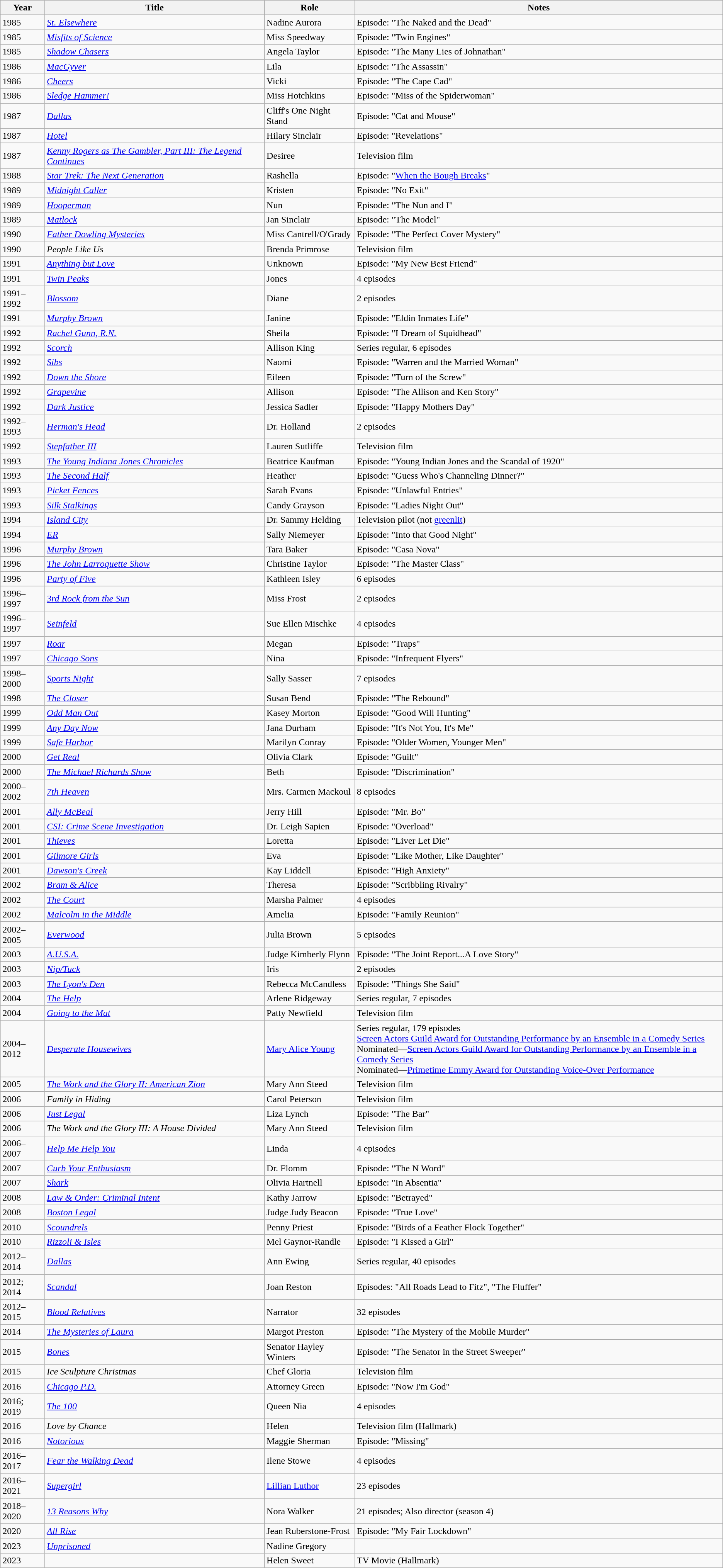<table class="wikitable sortable">
<tr>
<th>Year</th>
<th>Title</th>
<th>Role</th>
<th class="unsortable">Notes</th>
</tr>
<tr>
<td>1985</td>
<td><em><a href='#'>St. Elsewhere</a></em></td>
<td>Nadine Aurora</td>
<td>Episode: "The Naked and the Dead"</td>
</tr>
<tr>
<td>1985</td>
<td><em><a href='#'>Misfits of Science</a></em></td>
<td>Miss Speedway</td>
<td>Episode: "Twin Engines"</td>
</tr>
<tr>
<td>1985</td>
<td><em><a href='#'>Shadow Chasers</a></em></td>
<td>Angela Taylor</td>
<td>Episode: "The Many Lies of Johnathan"</td>
</tr>
<tr>
<td>1986</td>
<td><em><a href='#'>MacGyver</a></em></td>
<td>Lila</td>
<td>Episode: "The Assassin"</td>
</tr>
<tr>
<td>1986</td>
<td><em><a href='#'>Cheers</a></em></td>
<td>Vicki</td>
<td>Episode: "The Cape Cad"</td>
</tr>
<tr>
<td>1986</td>
<td><em><a href='#'>Sledge Hammer!</a></em></td>
<td>Miss Hotchkins</td>
<td>Episode: "Miss of the Spiderwoman"</td>
</tr>
<tr>
<td>1987</td>
<td><em><a href='#'>Dallas</a></em></td>
<td>Cliff's One Night Stand</td>
<td>Episode: "Cat and Mouse"</td>
</tr>
<tr>
<td>1987</td>
<td><em><a href='#'>Hotel</a></em></td>
<td>Hilary Sinclair</td>
<td>Episode: "Revelations"</td>
</tr>
<tr>
<td>1987</td>
<td><em><a href='#'>Kenny Rogers as The Gambler, Part III: The Legend Continues</a></em></td>
<td>Desiree</td>
<td>Television film</td>
</tr>
<tr>
<td>1988</td>
<td><em><a href='#'>Star Trek: The Next Generation</a></em></td>
<td>Rashella</td>
<td>Episode: "<a href='#'>When the Bough Breaks</a>"</td>
</tr>
<tr>
<td>1989</td>
<td><em><a href='#'>Midnight Caller</a></em></td>
<td>Kristen</td>
<td>Episode: "No Exit"</td>
</tr>
<tr>
<td>1989</td>
<td><em><a href='#'>Hooperman</a></em></td>
<td>Nun</td>
<td>Episode: "The Nun and I"</td>
</tr>
<tr>
<td>1989</td>
<td><em><a href='#'>Matlock</a></em></td>
<td>Jan Sinclair</td>
<td>Episode: "The Model"</td>
</tr>
<tr>
<td>1990</td>
<td><em><a href='#'>Father Dowling Mysteries</a></em></td>
<td>Miss Cantrell/O'Grady</td>
<td>Episode: "The Perfect Cover Mystery"</td>
</tr>
<tr>
<td>1990</td>
<td><em>People Like Us</em></td>
<td>Brenda Primrose</td>
<td>Television film</td>
</tr>
<tr>
<td>1991</td>
<td><em><a href='#'>Anything but Love</a></em></td>
<td>Unknown</td>
<td>Episode: "My New Best Friend"</td>
</tr>
<tr>
<td>1991</td>
<td><em><a href='#'>Twin Peaks</a></em></td>
<td>Jones</td>
<td>4 episodes</td>
</tr>
<tr>
<td>1991–1992</td>
<td><em><a href='#'>Blossom</a></em></td>
<td>Diane</td>
<td>2 episodes</td>
</tr>
<tr>
<td>1991</td>
<td><em><a href='#'>Murphy Brown</a></em></td>
<td>Janine</td>
<td>Episode: "Eldin Inmates Life"</td>
</tr>
<tr>
<td>1992</td>
<td><em><a href='#'>Rachel Gunn, R.N.</a></em></td>
<td>Sheila</td>
<td>Episode: "I Dream of Squidhead"</td>
</tr>
<tr>
<td>1992</td>
<td><em><a href='#'>Scorch</a></em></td>
<td>Allison King</td>
<td>Series regular, 6 episodes</td>
</tr>
<tr>
<td>1992</td>
<td><em><a href='#'>Sibs</a></em></td>
<td>Naomi</td>
<td>Episode: "Warren and the Married Woman"</td>
</tr>
<tr>
<td>1992</td>
<td><em><a href='#'>Down the Shore</a></em></td>
<td>Eileen</td>
<td>Episode: "Turn of the Screw"</td>
</tr>
<tr>
<td>1992</td>
<td><em><a href='#'>Grapevine</a></em></td>
<td>Allison</td>
<td>Episode: "The Allison and Ken Story"</td>
</tr>
<tr>
<td>1992</td>
<td><em><a href='#'>Dark Justice</a></em></td>
<td>Jessica Sadler</td>
<td>Episode: "Happy Mothers Day"</td>
</tr>
<tr>
<td>1992–1993</td>
<td><em><a href='#'>Herman's Head</a></em></td>
<td>Dr. Holland</td>
<td>2 episodes</td>
</tr>
<tr>
<td>1992</td>
<td><em><a href='#'>Stepfather III</a></em></td>
<td>Lauren Sutliffe</td>
<td>Television film</td>
</tr>
<tr>
<td>1993</td>
<td><em><a href='#'>The Young Indiana Jones Chronicles</a></em></td>
<td>Beatrice Kaufman</td>
<td>Episode: "Young Indian Jones and the Scandal of 1920"</td>
</tr>
<tr>
<td>1993</td>
<td><em><a href='#'>The Second Half</a></em></td>
<td>Heather</td>
<td>Episode: "Guess Who's Channeling Dinner?"</td>
</tr>
<tr>
<td>1993</td>
<td><em><a href='#'>Picket Fences</a></em></td>
<td>Sarah Evans</td>
<td>Episode: "Unlawful Entries"</td>
</tr>
<tr>
<td>1993</td>
<td><em><a href='#'>Silk Stalkings</a></em></td>
<td>Candy Grayson</td>
<td>Episode: "Ladies Night Out"</td>
</tr>
<tr>
<td>1994</td>
<td><em><a href='#'>Island City</a></em></td>
<td>Dr. Sammy Helding</td>
<td>Television pilot (not <a href='#'>greenlit</a>)</td>
</tr>
<tr>
<td>1994</td>
<td><em><a href='#'>ER</a></em></td>
<td>Sally Niemeyer</td>
<td>Episode: "Into that Good Night"</td>
</tr>
<tr>
<td>1996</td>
<td><em><a href='#'>Murphy Brown</a></em></td>
<td>Tara Baker</td>
<td>Episode: "Casa Nova"</td>
</tr>
<tr>
<td>1996</td>
<td><em><a href='#'>The John Larroquette Show</a></em></td>
<td>Christine Taylor</td>
<td>Episode: "The Master Class"</td>
</tr>
<tr>
<td>1996</td>
<td><em><a href='#'>Party of Five</a></em></td>
<td>Kathleen Isley</td>
<td>6 episodes</td>
</tr>
<tr>
<td>1996–1997</td>
<td><em><a href='#'>3rd Rock from the Sun</a></em></td>
<td>Miss Frost</td>
<td>2 episodes</td>
</tr>
<tr>
<td>1996–1997</td>
<td><em><a href='#'>Seinfeld</a></em></td>
<td>Sue Ellen Mischke</td>
<td>4 episodes</td>
</tr>
<tr>
<td>1997</td>
<td><em><a href='#'>Roar</a></em></td>
<td>Megan</td>
<td>Episode: "Traps"</td>
</tr>
<tr>
<td>1997</td>
<td><em><a href='#'>Chicago Sons</a></em></td>
<td>Nina</td>
<td>Episode: "Infrequent Flyers"</td>
</tr>
<tr>
<td>1998–2000</td>
<td><em><a href='#'>Sports Night</a></em></td>
<td>Sally Sasser</td>
<td>7 episodes</td>
</tr>
<tr>
<td>1998</td>
<td><em><a href='#'>The Closer</a></em></td>
<td>Susan Bend</td>
<td>Episode: "The Rebound"</td>
</tr>
<tr>
<td>1999</td>
<td><em><a href='#'>Odd Man Out</a></em></td>
<td>Kasey Morton</td>
<td>Episode: "Good Will Hunting"</td>
</tr>
<tr>
<td>1999</td>
<td><em><a href='#'>Any Day Now</a></em></td>
<td>Jana Durham</td>
<td>Episode: "It's Not You, It's Me"</td>
</tr>
<tr>
<td>1999</td>
<td><em><a href='#'>Safe Harbor</a></em></td>
<td>Marilyn Conray</td>
<td>Episode: "Older Women, Younger Men"</td>
</tr>
<tr>
<td>2000</td>
<td><em><a href='#'>Get Real</a></em></td>
<td>Olivia Clark</td>
<td>Episode: "Guilt"</td>
</tr>
<tr>
<td>2000</td>
<td><em><a href='#'>The Michael Richards Show</a></em></td>
<td>Beth</td>
<td>Episode: "Discrimination"</td>
</tr>
<tr>
<td>2000–2002</td>
<td><em><a href='#'>7th Heaven</a></em></td>
<td>Mrs. Carmen Mackoul</td>
<td>8 episodes</td>
</tr>
<tr>
<td>2001</td>
<td><em><a href='#'>Ally McBeal</a></em></td>
<td>Jerry Hill</td>
<td>Episode: "Mr. Bo"</td>
</tr>
<tr>
<td>2001</td>
<td><em><a href='#'>CSI: Crime Scene Investigation</a></em></td>
<td>Dr. Leigh Sapien</td>
<td>Episode: "Overload"</td>
</tr>
<tr>
<td>2001</td>
<td><em><a href='#'>Thieves</a></em></td>
<td>Loretta</td>
<td>Episode: "Liver Let Die"</td>
</tr>
<tr>
<td>2001</td>
<td><em><a href='#'>Gilmore Girls</a></em></td>
<td>Eva</td>
<td>Episode: "Like Mother, Like Daughter"</td>
</tr>
<tr>
<td>2001</td>
<td><em><a href='#'>Dawson's Creek</a></em></td>
<td>Kay Liddell</td>
<td>Episode: "High Anxiety"</td>
</tr>
<tr>
<td>2002</td>
<td><em><a href='#'>Bram & Alice</a></em></td>
<td>Theresa</td>
<td>Episode: "Scribbling Rivalry"</td>
</tr>
<tr>
<td>2002</td>
<td><em><a href='#'>The Court</a></em></td>
<td>Marsha Palmer</td>
<td>4 episodes</td>
</tr>
<tr>
<td>2002</td>
<td><em><a href='#'>Malcolm in the Middle</a></em></td>
<td>Amelia</td>
<td>Episode: "Family Reunion"</td>
</tr>
<tr>
<td>2002–2005</td>
<td><em><a href='#'>Everwood</a></em></td>
<td>Julia Brown</td>
<td>5 episodes</td>
</tr>
<tr>
<td>2003</td>
<td><em><a href='#'>A.U.S.A.</a></em></td>
<td>Judge Kimberly Flynn</td>
<td>Episode: "The Joint Report...A Love Story"</td>
</tr>
<tr>
<td>2003</td>
<td><em><a href='#'>Nip/Tuck</a></em></td>
<td>Iris</td>
<td>2 episodes</td>
</tr>
<tr>
<td>2003</td>
<td><em><a href='#'>The Lyon's Den</a></em></td>
<td>Rebecca McCandless</td>
<td>Episode: "Things She Said"</td>
</tr>
<tr>
<td>2004</td>
<td><em><a href='#'>The Help</a></em></td>
<td>Arlene Ridgeway</td>
<td>Series regular, 7 episodes</td>
</tr>
<tr>
<td>2004</td>
<td><em><a href='#'>Going to the Mat</a></em></td>
<td>Patty Newfield</td>
<td>Television film</td>
</tr>
<tr>
<td>2004–2012</td>
<td><em><a href='#'>Desperate Housewives</a></em></td>
<td><a href='#'>Mary Alice Young</a></td>
<td>Series regular, 179 episodes<br><a href='#'>Screen Actors Guild Award for Outstanding Performance by an Ensemble in a Comedy Series</a> <br>Nominated—<a href='#'>Screen Actors Guild Award for Outstanding Performance by an Ensemble in a Comedy Series</a> <br>Nominated—<a href='#'>Primetime Emmy Award for Outstanding Voice-Over Performance</a> </td>
</tr>
<tr>
<td>2005</td>
<td><em><a href='#'>The Work and the Glory II: American Zion</a></em></td>
<td>Mary Ann Steed</td>
<td>Television film</td>
</tr>
<tr>
<td>2006</td>
<td><em>Family in Hiding</em></td>
<td>Carol Peterson</td>
<td>Television film</td>
</tr>
<tr>
<td>2006</td>
<td><em><a href='#'>Just Legal</a></em></td>
<td>Liza Lynch</td>
<td>Episode: "The Bar"</td>
</tr>
<tr>
<td>2006</td>
<td><em>The Work and the Glory III: A House Divided</em></td>
<td>Mary Ann Steed</td>
<td>Television film</td>
</tr>
<tr>
<td>2006–2007</td>
<td><em><a href='#'>Help Me Help You</a></em></td>
<td>Linda</td>
<td>4 episodes</td>
</tr>
<tr>
<td>2007</td>
<td><em><a href='#'>Curb Your Enthusiasm</a></em></td>
<td>Dr. Flomm</td>
<td>Episode: "The N Word"</td>
</tr>
<tr>
<td>2007</td>
<td><em><a href='#'>Shark</a></em></td>
<td>Olivia Hartnell</td>
<td>Episode: "In Absentia"</td>
</tr>
<tr>
<td>2008</td>
<td><em><a href='#'>Law & Order: Criminal Intent</a></em></td>
<td>Kathy Jarrow</td>
<td>Episode: "Betrayed"</td>
</tr>
<tr>
<td>2008</td>
<td><em><a href='#'>Boston Legal</a></em></td>
<td>Judge Judy Beacon</td>
<td>Episode: "True Love"</td>
</tr>
<tr>
<td>2010</td>
<td><em><a href='#'>Scoundrels</a></em></td>
<td>Penny Priest</td>
<td>Episode: "Birds of a Feather Flock Together"</td>
</tr>
<tr>
<td>2010</td>
<td><em><a href='#'>Rizzoli & Isles</a></em></td>
<td>Mel Gaynor-Randle</td>
<td>Episode: "I Kissed a Girl"</td>
</tr>
<tr>
<td>2012–2014</td>
<td><em><a href='#'>Dallas</a></em></td>
<td>Ann Ewing</td>
<td>Series regular, 40 episodes</td>
</tr>
<tr>
<td>2012; 2014</td>
<td><em><a href='#'>Scandal</a></em></td>
<td>Joan Reston</td>
<td>Episodes: "All Roads Lead to Fitz", "The Fluffer"</td>
</tr>
<tr>
<td>2012–2015</td>
<td><em><a href='#'>Blood Relatives</a></em></td>
<td>Narrator</td>
<td>32 episodes</td>
</tr>
<tr>
<td>2014</td>
<td><em><a href='#'>The Mysteries of Laura</a></em></td>
<td>Margot Preston</td>
<td>Episode: "The Mystery of the Mobile Murder"</td>
</tr>
<tr>
<td>2015</td>
<td><em><a href='#'>Bones</a></em></td>
<td>Senator Hayley Winters</td>
<td>Episode: "The Senator in the Street Sweeper"</td>
</tr>
<tr>
<td>2015</td>
<td><em>Ice Sculpture Christmas</em></td>
<td>Chef Gloria</td>
<td>Television film</td>
</tr>
<tr>
<td>2016</td>
<td><em><a href='#'>Chicago P.D.</a></em></td>
<td>Attorney Green</td>
<td>Episode: "Now I'm God"</td>
</tr>
<tr>
<td>2016; 2019</td>
<td><em><a href='#'>The 100</a></em></td>
<td>Queen Nia</td>
<td>4 episodes</td>
</tr>
<tr>
<td>2016</td>
<td><em>Love by Chance</em></td>
<td>Helen</td>
<td>Television film (Hallmark)</td>
</tr>
<tr>
<td>2016</td>
<td><em><a href='#'>Notorious</a></em></td>
<td>Maggie Sherman</td>
<td>Episode: "Missing"</td>
</tr>
<tr>
<td>2016–2017</td>
<td><em><a href='#'>Fear the Walking Dead</a></em></td>
<td>Ilene Stowe</td>
<td>4 episodes</td>
</tr>
<tr>
<td>2016–2021</td>
<td><em><a href='#'>Supergirl</a></em></td>
<td><a href='#'>Lillian Luthor</a></td>
<td>23 episodes</td>
</tr>
<tr>
<td>2018–2020</td>
<td><em><a href='#'>13 Reasons Why</a></em></td>
<td>Nora Walker</td>
<td>21 episodes; Also director (season 4)</td>
</tr>
<tr>
<td>2020</td>
<td><em><a href='#'>All Rise</a></em></td>
<td>Jean Ruberstone-Frost</td>
<td>Episode: "My Fair Lockdown"</td>
</tr>
<tr>
<td>2023</td>
<td><em><a href='#'>Unprisoned</a></em></td>
<td>Nadine Gregory</td>
<td></td>
</tr>
<tr>
<td>2023</td>
<td><em></em></td>
<td>Helen Sweet</td>
<td>TV Movie (Hallmark)</td>
</tr>
</table>
